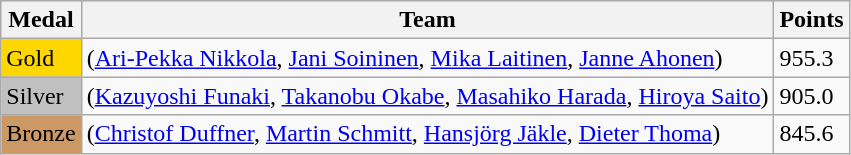<table class="wikitable">
<tr style="background:#efefef;">
<th>Medal</th>
<th>Team</th>
<th>Points</th>
</tr>
<tr>
<td style="background:gold;">Gold</td>
<td> (<a href='#'>Ari-Pekka Nikkola</a>, <a href='#'>Jani Soininen</a>, <a href='#'>Mika Laitinen</a>, <a href='#'>Janne Ahonen</a>)</td>
<td>955.3</td>
</tr>
<tr>
<td style="background:silver;">Silver</td>
<td> (<a href='#'>Kazuyoshi Funaki</a>, <a href='#'>Takanobu Okabe</a>, <a href='#'>Masahiko Harada</a>, <a href='#'>Hiroya Saito</a>)</td>
<td>905.0</td>
</tr>
<tr>
<td style="background:#c96;">Bronze</td>
<td> (<a href='#'>Christof Duffner</a>, <a href='#'>Martin Schmitt</a>, <a href='#'>Hansjörg Jäkle</a>, <a href='#'>Dieter Thoma</a>)</td>
<td>845.6</td>
</tr>
</table>
